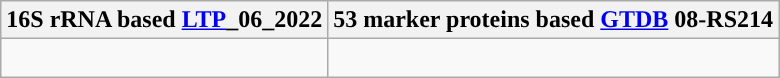<table class="wikitable">
<tr>
<th colspan=1>16S rRNA based <a href='#'>LTP</a>_06_2022</th>
<th colspan=1>53 marker proteins based <a href='#'>GTDB</a> 08-RS214</th>
</tr>
<tr>
<td style="vertical-align:top"><br></td>
<td><br></td>
</tr>
</table>
